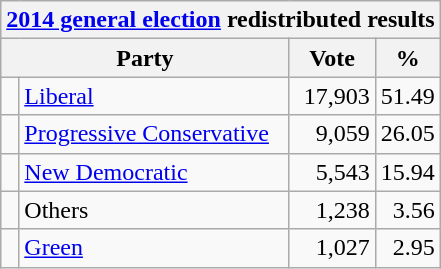<table class="wikitable">
<tr>
<th colspan="4"><a href='#'>2014 general election</a> redistributed results</th>
</tr>
<tr>
<th bgcolor="#DDDDFF" width="130px" colspan="2">Party</th>
<th bgcolor="#DDDDFF" width="50px">Vote</th>
<th bgcolor="#DDDDFF" width="30px">%</th>
</tr>
<tr>
<td> </td>
<td><a href='#'>Liberal</a></td>
<td align=right>17,903</td>
<td align=right>51.49</td>
</tr>
<tr>
<td> </td>
<td><a href='#'>Progressive Conservative</a></td>
<td align=right>9,059</td>
<td align=right>26.05</td>
</tr>
<tr>
<td> </td>
<td><a href='#'>New Democratic</a></td>
<td align=right>5,543</td>
<td align=right>15.94</td>
</tr>
<tr>
<td> </td>
<td>Others</td>
<td align=right>1,238</td>
<td align=right>3.56</td>
</tr>
<tr>
<td> </td>
<td><a href='#'>Green</a></td>
<td align=right>1,027</td>
<td align=right>2.95</td>
</tr>
</table>
